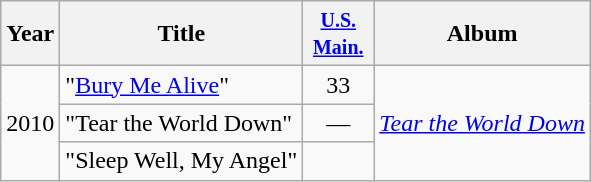<table class="wikitable">
<tr>
<th>Year</th>
<th>Title</th>
<th style="width:40px;"><small><a href='#'>U.S. Main.</a></small></th>
<th>Album</th>
</tr>
<tr>
<td rowspan="3">2010</td>
<td>"<a href='#'>Bury Me Alive</a>"</td>
<td style="text-align:center;">33</td>
<td rowspan="3"><em><a href='#'>Tear the World Down</a></em></td>
</tr>
<tr>
<td>"Tear the World Down"</td>
<td style="text-align:center;">—</td>
</tr>
<tr>
<td>"Sleep Well, My Angel"</td>
<td></td>
</tr>
</table>
